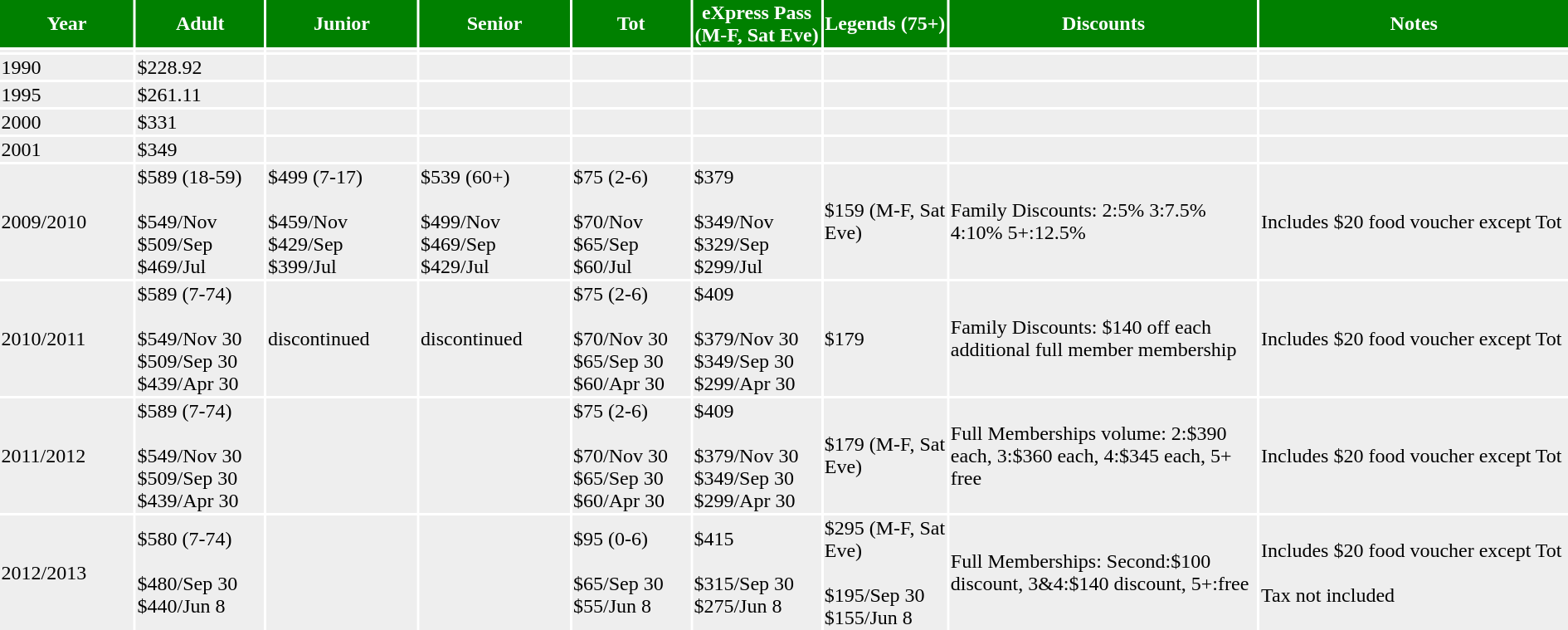<table ->
<tr>
<th style="width:03%; background:green; color:white;">Year</th>
<th style="width:03%; background:green; color:white;">Adult</th>
<th style="width:03%; background:green; color:white;">Junior</th>
<th style="width:03%; background:green; color:white;">Senior</th>
<th style="width:03%; background:green; color:white;">Tot</th>
<th style="width:03%; background:green; color:white;">eXpress Pass<br>(M-F, Sat Eve)</th>
<th style="width:03%; background:green; color:white;">Legends (75+)</th>
<th style="width:10%; background:green; color:white;">Discounts</th>
<th style="width:10%; background:green; color:white;">Notes</th>
</tr>
<tr style="background:#eee; color:black;">
<td></td>
<td></td>
<td></td>
<td></td>
<td></td>
<td></td>
<td></td>
<td></td>
<td></td>
</tr>
<tr style="background:#eee; color:black;">
<td>1990</td>
<td>$228.92</td>
<td></td>
<td></td>
<td></td>
<td></td>
<td></td>
<td></td>
<td></td>
</tr>
<tr style="background:#eee; color:black;">
<td>1995</td>
<td>$261.11</td>
<td></td>
<td></td>
<td></td>
<td></td>
<td></td>
<td></td>
<td></td>
</tr>
<tr style="background:#eee; color:black;">
<td>2000</td>
<td>$331</td>
<td></td>
<td></td>
<td></td>
<td></td>
<td></td>
<td></td>
<td></td>
</tr>
<tr style="background:#eee; color:black;">
<td>2001</td>
<td>$349</td>
<td></td>
<td></td>
<td></td>
<td></td>
<td></td>
<td></td>
<td></td>
</tr>
<tr style="background:#eee; color:black;">
<td>2009/2010</td>
<td>$589 (18-59)<br><br>$549/Nov<br>
$509/Sep<br>
$469/Jul</td>
<td>$499 (7-17)<br><br>$459/Nov<br>
$429/Sep<br>
$399/Jul</td>
<td>$539 (60+)<br><br>$499/Nov<br>
$469/Sep<br>
$429/Jul</td>
<td>$75 (2-6)<br><br>$70/Nov<br>
$65/Sep<br>
$60/Jul</td>
<td>$379<br><br>$349/Nov<br>
$329/Sep<br>
$299/Jul</td>
<td>$159 (M-F, Sat Eve)</td>
<td>Family Discounts: 2:5% 3:7.5% 4:10% 5+:12.5%</td>
<td>Includes $20 food voucher except Tot</td>
</tr>
<tr style="background:#eee; color:black;">
<td>2010/2011</td>
<td>$589 (7-74)<br><br>$549/Nov 30<br>
$509/Sep 30<br>
$439/Apr 30</td>
<td>discontinued</td>
<td>discontinued</td>
<td>$75 (2-6)<br><br>$70/Nov 30<br>
$65/Sep 30<br>
$60/Apr 30</td>
<td>$409<br><br>$379/Nov 30<br>
$349/Sep 30<br>
$299/Apr 30</td>
<td>$179</td>
<td>Family Discounts: $140 off each additional full member membership</td>
<td>Includes $20 food voucher except Tot</td>
</tr>
<tr style="background:#eee; color:black;">
<td>2011/2012</td>
<td>$589 (7-74)<br><br>$549/Nov 30<br>
$509/Sep 30<br>
$439/Apr 30</td>
<td></td>
<td></td>
<td>$75 (2-6)<br><br>$70/Nov 30<br>
$65/Sep 30<br>
$60/Apr 30</td>
<td>$409<br><br>$379/Nov 30<br>
$349/Sep 30<br>
$299/Apr 30</td>
<td>$179 (M-F, Sat Eve)</td>
<td>Full Memberships volume: 2:$390 each, 3:$360 each, 4:$345 each, 5+ free</td>
<td>Includes $20 food voucher except Tot</td>
</tr>
<tr style="background:#eee; color:black;">
<td>2012/2013</td>
<td>$580 (7-74)<br><br>$480/Sep 30<br>
$440/Jun 8</td>
<td></td>
<td></td>
<td>$95 (0-6)<br><br>$65/Sep 30<br>
$55/Jun 8</td>
<td>$415<br><br>$315/Sep 30<br>
$275/Jun 8</td>
<td>$295 (M-F, Sat Eve)<br><br>$195/Sep 30<br>
$155/Jun 8</td>
<td>Full Memberships: Second:$100 discount, 3&4:$140 discount, 5+:free</td>
<td>Includes $20 food voucher except Tot<br><br>Tax not included</td>
</tr>
<tr style="background:#eee; color:black;">
</tr>
<tr style="background:#eee; color:black;">
</tr>
</table>
